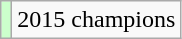<table class=wikitable>
<tr>
<td style="background:#ccffcc"></td>
<td>2015 champions</td>
</tr>
</table>
